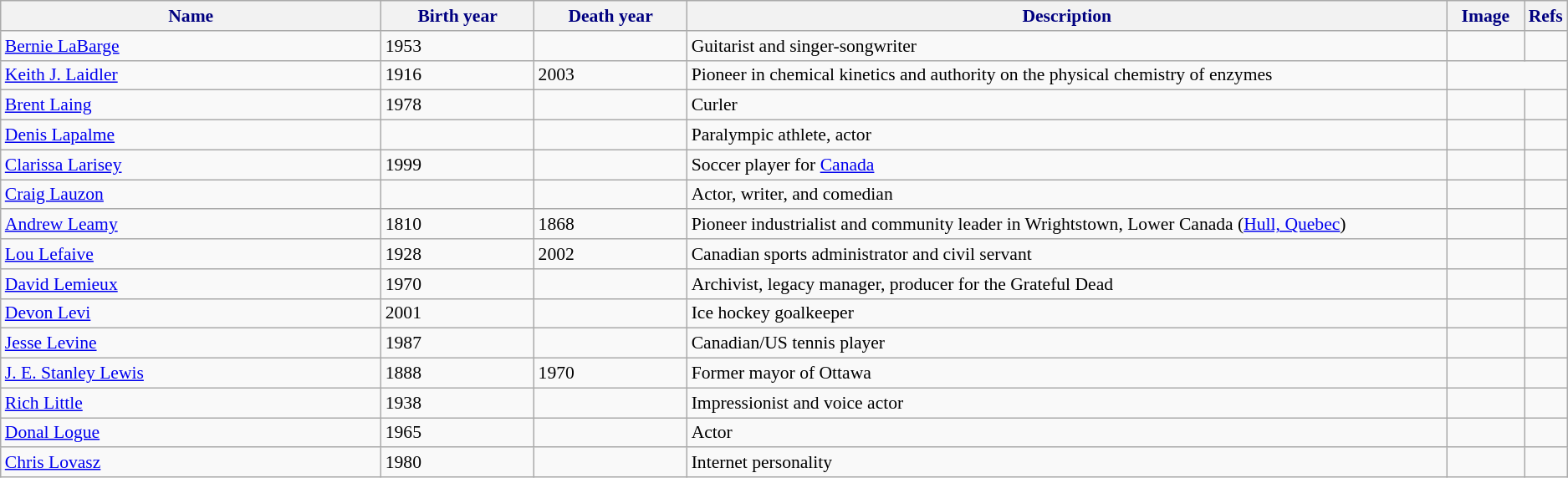<table class="wikitable" style="font-size:90%;">
<tr>
<th style="background-color:#f2f2f2; color: #000080" width="25%">Name</th>
<th style="background-color:#f2f2f2; color: #000080" width="10%">Birth year</th>
<th style="background-color:#f2f2f2; color: #000080" width="10%">Death year</th>
<th style="background-color:#f2f2f2; color: #000080" width="50%">Description</th>
<th style="background-color:#f2f2f2; color: #000080" width="5%">Image</th>
<th style="background-color:#f2f2f2; color: #000080" width="5%">Refs</th>
</tr>
<tr>
<td><a href='#'>Bernie LaBarge</a></td>
<td>1953</td>
<td></td>
<td>Guitarist and singer-songwriter</td>
<td></td>
<td></td>
</tr>
<tr>
<td><a href='#'>Keith J. Laidler</a></td>
<td>1916</td>
<td>2003</td>
<td>Pioneer in chemical kinetics and authority on the physical chemistry of enzymes</td>
</tr>
<tr>
<td><a href='#'>Brent Laing</a></td>
<td>1978</td>
<td></td>
<td>Curler</td>
<td></td>
<td></td>
</tr>
<tr>
<td><a href='#'>Denis Lapalme</a></td>
<td></td>
<td></td>
<td>Paralympic athlete, actor</td>
<td></td>
<td></td>
</tr>
<tr>
<td><a href='#'>Clarissa Larisey</a></td>
<td>1999</td>
<td></td>
<td>Soccer player for <a href='#'>Canada</a></td>
<td></td>
<td></td>
</tr>
<tr>
<td><a href='#'>Craig Lauzon</a></td>
<td></td>
<td></td>
<td>Actor, writer, and comedian</td>
<td></td>
<td></td>
</tr>
<tr>
<td><a href='#'>Andrew Leamy</a></td>
<td>1810</td>
<td>1868</td>
<td>Pioneer industrialist and community leader in Wrightstown, Lower Canada (<a href='#'>Hull, Quebec</a>)</td>
<td></td>
<td></td>
</tr>
<tr>
<td><a href='#'>Lou Lefaive</a></td>
<td>1928</td>
<td>2002</td>
<td>Canadian sports administrator and civil servant</td>
<td> </td>
<td></td>
</tr>
<tr>
<td><a href='#'>David Lemieux</a></td>
<td>1970</td>
<td></td>
<td>Archivist, legacy manager, producer for the Grateful Dead</td>
<td></td>
<td></td>
</tr>
<tr>
<td><a href='#'>Devon Levi</a></td>
<td>2001</td>
<td></td>
<td>Ice hockey goalkeeper</td>
<td> </td>
<td></td>
</tr>
<tr>
<td><a href='#'>Jesse Levine</a></td>
<td>1987</td>
<td></td>
<td>Canadian/US tennis player</td>
<td></td>
<td></td>
</tr>
<tr>
<td><a href='#'>J. E. Stanley Lewis</a></td>
<td>1888</td>
<td>1970</td>
<td>Former mayor of Ottawa</td>
<td></td>
<td></td>
</tr>
<tr>
<td><a href='#'>Rich Little</a></td>
<td>1938</td>
<td></td>
<td>Impressionist and voice actor</td>
<td></td>
<td></td>
</tr>
<tr>
<td><a href='#'>Donal Logue</a></td>
<td>1965</td>
<td></td>
<td>Actor</td>
<td></td>
<td></td>
</tr>
<tr>
<td><a href='#'>Chris Lovasz</a></td>
<td>1980</td>
<td></td>
<td>Internet personality</td>
<td></td>
</tr>
</table>
